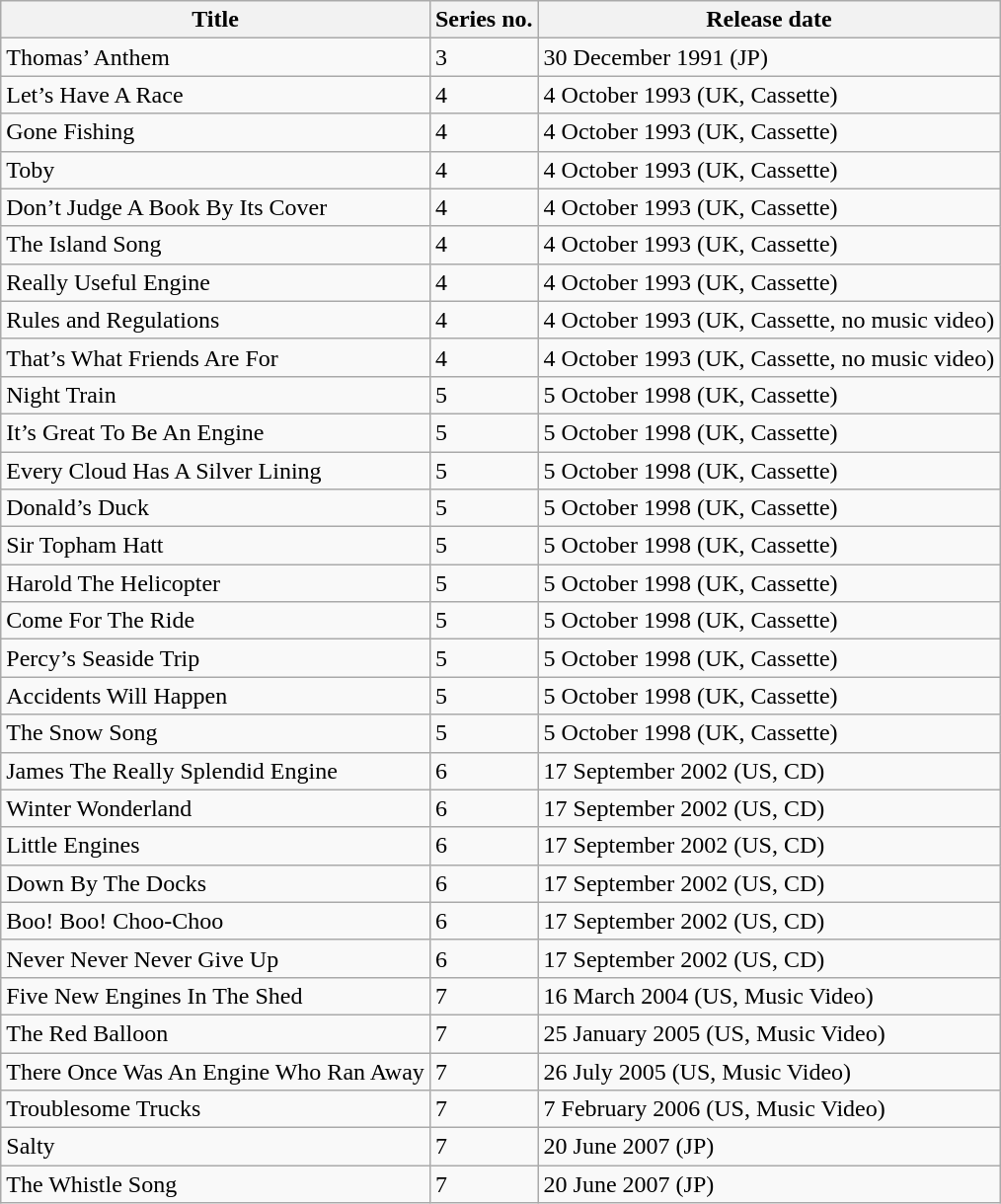<table class="wikitable">
<tr>
<th>Title</th>
<th>Series no.</th>
<th>Release date</th>
</tr>
<tr>
<td>Thomas’ Anthem</td>
<td>3</td>
<td>30 December 1991 (JP)</td>
</tr>
<tr>
<td>Let’s Have A Race</td>
<td>4</td>
<td>4 October 1993 (UK, Cassette)</td>
</tr>
<tr>
<td>Gone Fishing</td>
<td>4</td>
<td>4 October 1993 (UK, Cassette)</td>
</tr>
<tr>
<td>Toby</td>
<td>4</td>
<td>4 October 1993 (UK, Cassette)</td>
</tr>
<tr>
<td>Don’t Judge A Book By Its Cover</td>
<td>4</td>
<td>4 October 1993 (UK, Cassette)</td>
</tr>
<tr>
<td>The Island Song</td>
<td>4</td>
<td>4 October 1993 (UK, Cassette)</td>
</tr>
<tr>
<td>Really Useful Engine</td>
<td>4</td>
<td>4 October 1993 (UK, Cassette)</td>
</tr>
<tr>
<td>Rules and Regulations</td>
<td>4</td>
<td>4 October 1993 (UK, Cassette, no music video)</td>
</tr>
<tr>
<td>That’s What Friends Are For</td>
<td>4</td>
<td>4 October 1993 (UK, Cassette, no music video)</td>
</tr>
<tr>
<td>Night Train</td>
<td>5</td>
<td>5 October 1998 (UK, Cassette)</td>
</tr>
<tr>
<td>It’s Great To Be An Engine</td>
<td>5</td>
<td>5 October 1998 (UK, Cassette)</td>
</tr>
<tr>
<td>Every Cloud Has A Silver Lining</td>
<td>5</td>
<td>5 October 1998 (UK, Cassette)</td>
</tr>
<tr>
<td>Donald’s Duck</td>
<td>5</td>
<td>5 October 1998 (UK, Cassette)</td>
</tr>
<tr>
<td>Sir Topham Hatt</td>
<td>5</td>
<td>5 October 1998 (UK, Cassette)</td>
</tr>
<tr>
<td>Harold The Helicopter</td>
<td>5</td>
<td>5 October 1998 (UK, Cassette)</td>
</tr>
<tr>
<td>Come For The Ride</td>
<td>5</td>
<td>5 October 1998 (UK, Cassette)</td>
</tr>
<tr>
<td>Percy’s Seaside Trip</td>
<td>5</td>
<td>5 October 1998 (UK, Cassette)</td>
</tr>
<tr>
<td>Accidents Will Happen</td>
<td>5</td>
<td>5 October 1998 (UK, Cassette)</td>
</tr>
<tr>
<td>The Snow Song</td>
<td>5</td>
<td>5 October 1998 (UK, Cassette)</td>
</tr>
<tr>
<td>James The Really Splendid Engine</td>
<td>6</td>
<td>17 September 2002 (US, CD)</td>
</tr>
<tr>
<td>Winter Wonderland</td>
<td>6</td>
<td>17 September 2002 (US, CD)</td>
</tr>
<tr>
<td>Little Engines</td>
<td>6</td>
<td>17 September 2002 (US, CD)</td>
</tr>
<tr>
<td>Down By The Docks</td>
<td>6</td>
<td>17 September 2002 (US, CD)</td>
</tr>
<tr>
<td>Boo! Boo! Choo-Choo</td>
<td>6</td>
<td>17 September 2002 (US, CD)</td>
</tr>
<tr>
<td>Never Never Never Give Up</td>
<td>6</td>
<td>17 September 2002 (US, CD)</td>
</tr>
<tr>
<td>Five New Engines In The Shed</td>
<td>7</td>
<td>16 March 2004 (US, Music Video)</td>
</tr>
<tr>
<td>The Red Balloon</td>
<td>7</td>
<td>25 January 2005 (US, Music Video)</td>
</tr>
<tr>
<td>There Once Was An Engine Who Ran Away</td>
<td>7</td>
<td>26 July 2005 (US, Music Video)</td>
</tr>
<tr>
<td>Troublesome Trucks</td>
<td>7</td>
<td>7 February 2006 (US, Music Video)</td>
</tr>
<tr>
<td>Salty</td>
<td>7</td>
<td>20 June 2007 (JP)</td>
</tr>
<tr>
<td>The Whistle Song</td>
<td>7</td>
<td>20 June 2007 (JP)</td>
</tr>
</table>
